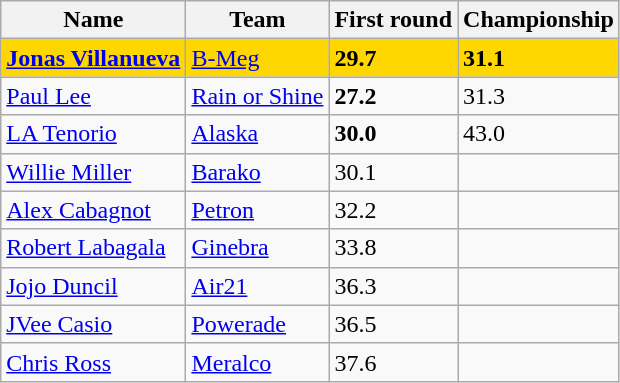<table class=wikitable>
<tr>
<th>Name</th>
<th>Team</th>
<th>First round</th>
<th>Championship</th>
</tr>
<tr bgcolor=#FFD700>
<td><strong><a href='#'>Jonas Villanueva</a></strong></td>
<td><a href='#'>B-Meg</a></td>
<td><strong>29.7</strong></td>
<td><strong>31.1</strong></td>
</tr>
<tr>
<td><a href='#'>Paul Lee</a></td>
<td><a href='#'>Rain or Shine</a></td>
<td><strong>27.2</strong></td>
<td>31.3</td>
</tr>
<tr>
<td><a href='#'>LA Tenorio</a></td>
<td><a href='#'>Alaska</a></td>
<td><strong>30.0</strong></td>
<td>43.0</td>
</tr>
<tr>
<td><a href='#'>Willie Miller</a></td>
<td><a href='#'>Barako</a></td>
<td>30.1</td>
<td></td>
</tr>
<tr>
<td><a href='#'>Alex Cabagnot</a></td>
<td><a href='#'>Petron</a></td>
<td>32.2</td>
<td></td>
</tr>
<tr>
<td><a href='#'>Robert Labagala</a></td>
<td><a href='#'>Ginebra</a></td>
<td>33.8</td>
<td></td>
</tr>
<tr>
<td><a href='#'>Jojo Duncil</a></td>
<td><a href='#'>Air21</a></td>
<td>36.3</td>
<td></td>
</tr>
<tr>
<td><a href='#'>JVee Casio</a></td>
<td><a href='#'>Powerade</a></td>
<td>36.5</td>
<td></td>
</tr>
<tr>
<td><a href='#'>Chris Ross</a></td>
<td><a href='#'>Meralco</a></td>
<td>37.6</td>
<td></td>
</tr>
</table>
